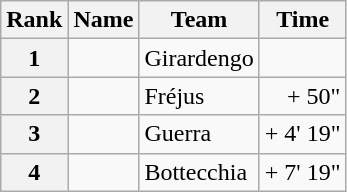<table class="wikitable">
<tr>
<th>Rank</th>
<th>Name</th>
<th>Team</th>
<th>Time</th>
</tr>
<tr>
<th style="text-align:center">1</th>
<td> </td>
<td>Girardengo</td>
<td align="right"></td>
</tr>
<tr>
<th style="text-align:center">2</th>
<td></td>
<td>Fréjus</td>
<td align="right">+ 50"</td>
</tr>
<tr>
<th style="text-align:center">3</th>
<td></td>
<td>Guerra</td>
<td align="right">+ 4' 19"</td>
</tr>
<tr>
<th style="text-align:center">4</th>
<td></td>
<td>Bottecchia</td>
<td align="right">+ 7' 19"</td>
</tr>
</table>
